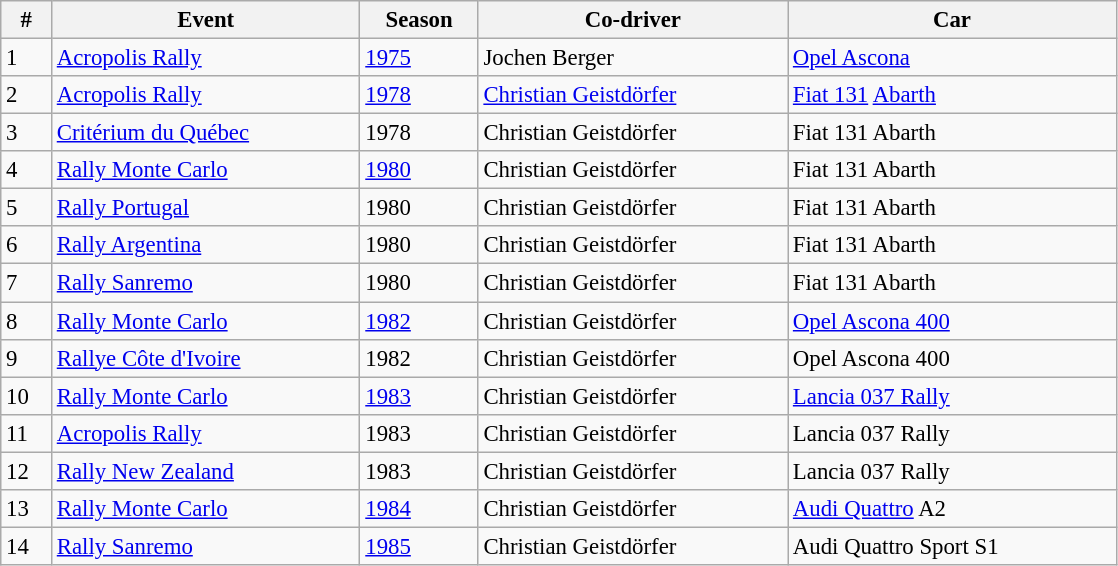<table class="wikitable"  style="font-size:95%; max-width:49em; width:100%;">
<tr>
<th> # </th>
<th>Event</th>
<th>Season</th>
<th>Co-driver</th>
<th>Car</th>
</tr>
<tr>
<td>1</td>
<td> <a href='#'>Acropolis Rally</a></td>
<td><a href='#'>1975</a></td>
<td> Jochen Berger</td>
<td><a href='#'>Opel Ascona</a></td>
</tr>
<tr>
<td>2</td>
<td> <a href='#'>Acropolis Rally</a></td>
<td><a href='#'>1978</a></td>
<td> <a href='#'>Christian Geistdörfer</a></td>
<td><a href='#'>Fiat 131</a> <a href='#'>Abarth</a></td>
</tr>
<tr>
<td>3</td>
<td> <a href='#'>Critérium du Québec</a></td>
<td>1978</td>
<td> Christian Geistdörfer</td>
<td>Fiat 131 Abarth</td>
</tr>
<tr>
<td>4</td>
<td> <a href='#'>Rally Monte Carlo</a></td>
<td><a href='#'>1980</a></td>
<td> Christian Geistdörfer</td>
<td>Fiat 131 Abarth</td>
</tr>
<tr>
<td>5</td>
<td> <a href='#'>Rally Portugal</a></td>
<td>1980</td>
<td> Christian Geistdörfer</td>
<td>Fiat 131 Abarth</td>
</tr>
<tr>
<td>6</td>
<td> <a href='#'>Rally Argentina</a></td>
<td>1980</td>
<td> Christian Geistdörfer</td>
<td>Fiat 131 Abarth</td>
</tr>
<tr>
<td>7</td>
<td> <a href='#'>Rally Sanremo</a></td>
<td>1980</td>
<td> Christian Geistdörfer</td>
<td>Fiat 131 Abarth</td>
</tr>
<tr>
<td>8</td>
<td> <a href='#'>Rally Monte Carlo</a></td>
<td><a href='#'>1982</a></td>
<td> Christian Geistdörfer</td>
<td><a href='#'>Opel Ascona 400</a></td>
</tr>
<tr>
<td>9</td>
<td> <a href='#'>Rallye Côte d'Ivoire</a></td>
<td>1982</td>
<td> Christian Geistdörfer</td>
<td>Opel Ascona 400</td>
</tr>
<tr>
<td>10</td>
<td> <a href='#'>Rally Monte Carlo</a></td>
<td><a href='#'>1983</a></td>
<td> Christian Geistdörfer</td>
<td><a href='#'>Lancia 037 Rally</a></td>
</tr>
<tr>
<td>11</td>
<td> <a href='#'>Acropolis Rally</a></td>
<td>1983</td>
<td> Christian Geistdörfer</td>
<td>Lancia 037 Rally</td>
</tr>
<tr>
<td>12</td>
<td> <a href='#'>Rally New Zealand</a></td>
<td>1983</td>
<td> Christian Geistdörfer</td>
<td>Lancia 037 Rally</td>
</tr>
<tr>
<td>13</td>
<td> <a href='#'>Rally Monte Carlo</a></td>
<td><a href='#'>1984</a></td>
<td> Christian Geistdörfer</td>
<td><a href='#'>Audi Quattro</a> A2</td>
</tr>
<tr>
<td>14</td>
<td> <a href='#'>Rally Sanremo</a></td>
<td><a href='#'>1985</a></td>
<td> Christian Geistdörfer</td>
<td>Audi Quattro Sport S1</td>
</tr>
</table>
